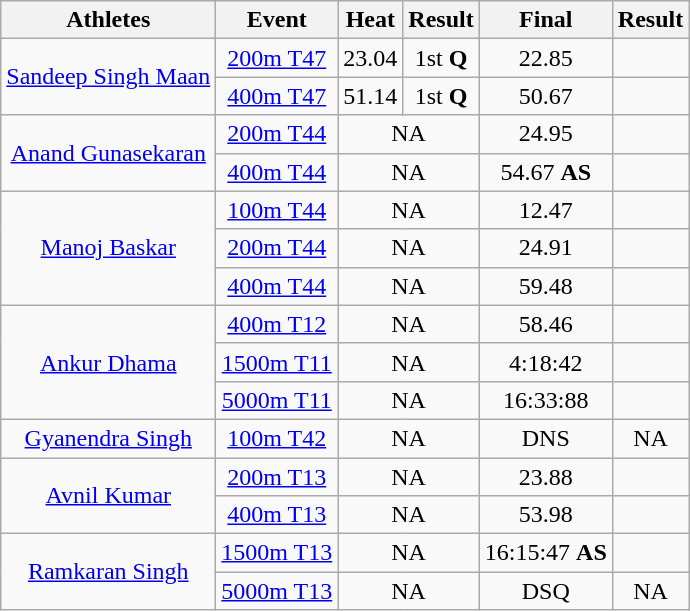<table class="wikitable" style="text-align:center;">
<tr>
<th>Athletes</th>
<th>Event</th>
<th>Heat</th>
<th>Result</th>
<th>Final</th>
<th>Result</th>
</tr>
<tr>
<td rowspan="2"><a href='#'>Sandeep Singh Maan</a></td>
<td><a href='#'>200m T47</a></td>
<td>23.04</td>
<td>1st <strong>Q</strong></td>
<td>22.85</td>
<td></td>
</tr>
<tr>
<td><a href='#'>400m T47</a></td>
<td>51.14</td>
<td>1st <strong>Q</strong></td>
<td>50.67</td>
<td></td>
</tr>
<tr>
<td rowspan="2"><a href='#'>Anand Gunasekaran</a></td>
<td><a href='#'>200m T44</a></td>
<td colspan="2">NA</td>
<td>24.95</td>
<td></td>
</tr>
<tr>
<td><a href='#'>400m T44</a></td>
<td colspan="2">NA</td>
<td>54.67 <strong>AS</strong></td>
<td></td>
</tr>
<tr>
<td rowspan="3"><a href='#'>Manoj Baskar</a></td>
<td><a href='#'>100m T44</a></td>
<td colspan="2">NA</td>
<td>12.47</td>
<td></td>
</tr>
<tr>
<td><a href='#'>200m T44</a></td>
<td colspan="2">NA</td>
<td>24.91</td>
<td></td>
</tr>
<tr>
<td><a href='#'>400m T44</a></td>
<td colspan="2">NA</td>
<td>59.48</td>
<td></td>
</tr>
<tr>
<td rowspan="3"><a href='#'>Ankur Dhama</a></td>
<td><a href='#'>400m T12</a></td>
<td colspan="2">NA</td>
<td>58.46</td>
<td></td>
</tr>
<tr>
<td><a href='#'>1500m T11</a></td>
<td colspan="2">NA</td>
<td>4:18:42</td>
<td></td>
</tr>
<tr>
<td><a href='#'>5000m T11</a></td>
<td colspan="2">NA</td>
<td>16:33:88</td>
<td></td>
</tr>
<tr>
<td><a href='#'>Gyanendra Singh</a></td>
<td><a href='#'>100m T42</a></td>
<td colspan="2">NA</td>
<td>DNS</td>
<td>NA</td>
</tr>
<tr>
<td rowspan="2"><a href='#'>Avnil Kumar</a></td>
<td><a href='#'>200m T13</a></td>
<td colspan="2">NA</td>
<td>23.88</td>
<td></td>
</tr>
<tr>
<td><a href='#'>400m T13</a></td>
<td colspan="2">NA</td>
<td>53.98</td>
<td></td>
</tr>
<tr>
<td rowspan="2"><a href='#'>Ramkaran Singh</a></td>
<td><a href='#'>1500m T13</a></td>
<td colspan="2">NA</td>
<td>16:15:47 <strong>AS</strong></td>
<td></td>
</tr>
<tr>
<td><a href='#'>5000m T13</a></td>
<td colspan="2">NA</td>
<td>DSQ</td>
<td>NA</td>
</tr>
</table>
